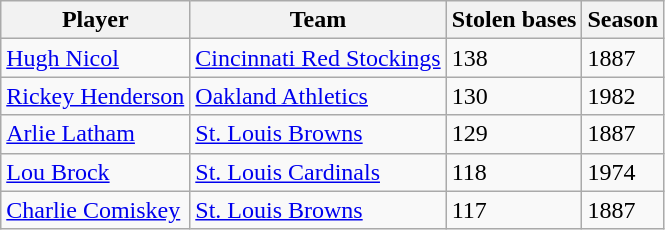<table class="wikitable">
<tr>
<th>Player</th>
<th>Team</th>
<th>Stolen bases</th>
<th>Season</th>
</tr>
<tr>
<td><a href='#'>Hugh Nicol</a></td>
<td><a href='#'>Cincinnati Red Stockings</a></td>
<td>138</td>
<td>1887</td>
</tr>
<tr>
<td><a href='#'>Rickey Henderson</a></td>
<td><a href='#'>Oakland Athletics</a></td>
<td>130</td>
<td>1982</td>
</tr>
<tr>
<td><a href='#'>Arlie Latham</a></td>
<td><a href='#'>St. Louis Browns</a></td>
<td>129</td>
<td>1887</td>
</tr>
<tr>
<td><a href='#'>Lou Brock</a></td>
<td><a href='#'>St. Louis Cardinals</a></td>
<td>118</td>
<td>1974</td>
</tr>
<tr>
<td><a href='#'>Charlie Comiskey</a></td>
<td><a href='#'>St. Louis Browns</a></td>
<td>117</td>
<td>1887</td>
</tr>
</table>
